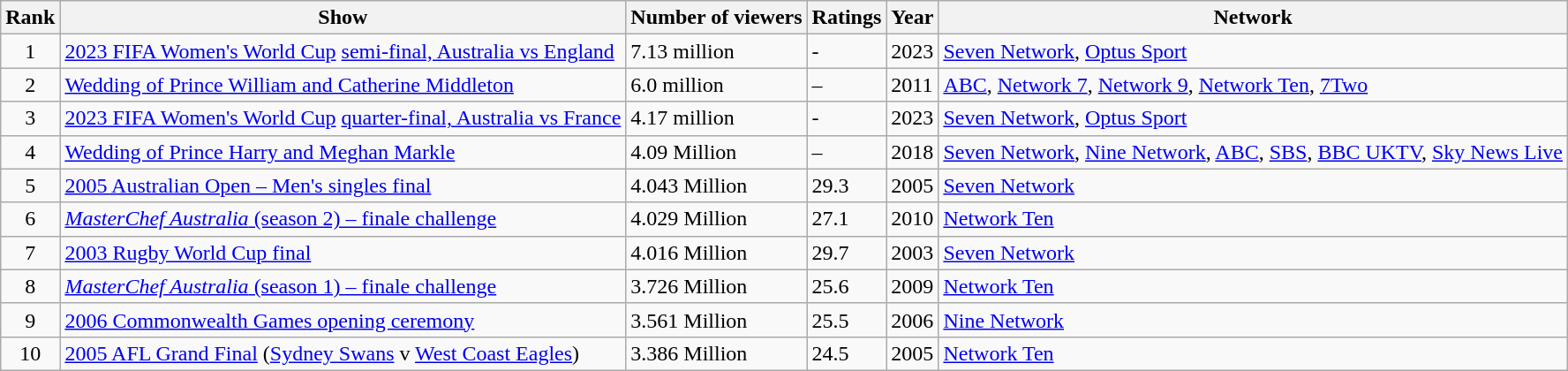<table class="sortable wikitable">
<tr>
<th>Rank</th>
<th>Show</th>
<th>Number of viewers</th>
<th>Ratings</th>
<th>Year</th>
<th>Network</th>
</tr>
<tr>
<td align="center">1</td>
<td><a href='#'>2023 FIFA Women's World Cup</a> <a href='#'>semi-final, Australia vs England</a></td>
<td>7.13 million</td>
<td>-</td>
<td>2023</td>
<td><a href='#'>Seven Network</a>, <a href='#'>Optus Sport</a></td>
</tr>
<tr>
<td align="center">2</td>
<td><a href='#'>Wedding of Prince William and Catherine Middleton</a></td>
<td>6.0 million</td>
<td>–</td>
<td>2011</td>
<td><a href='#'>ABC</a>, <a href='#'>Network 7</a>, <a href='#'>Network 9</a>, <a href='#'>Network Ten</a>, <a href='#'>7Two</a></td>
</tr>
<tr>
<td align="center">3</td>
<td><a href='#'>2023 FIFA Women's World Cup</a> <a href='#'>quarter-final, Australia vs France</a></td>
<td>4.17 million</td>
<td>-</td>
<td>2023</td>
<td><a href='#'>Seven Network</a>, <a href='#'>Optus Sport</a></td>
</tr>
<tr>
<td align="center">4</td>
<td><a href='#'>Wedding of Prince Harry and Meghan Markle</a></td>
<td>4.09 Million</td>
<td>–</td>
<td>2018</td>
<td><a href='#'>Seven Network</a>, <a href='#'>Nine Network</a>, <a href='#'>ABC</a>, <a href='#'>SBS</a>, <a href='#'>BBC UKTV</a>, <a href='#'>Sky News Live</a></td>
</tr>
<tr>
<td align="center">5</td>
<td><a href='#'>2005 Australian Open – Men's singles final</a></td>
<td>4.043 Million</td>
<td>29.3</td>
<td>2005</td>
<td><a href='#'>Seven Network</a></td>
</tr>
<tr>
<td align="center">6</td>
<td><a href='#'><em>MasterChef Australia</em> (season 2) – finale challenge</a></td>
<td>4.029 Million</td>
<td>27.1</td>
<td>2010</td>
<td><a href='#'>Network Ten</a></td>
</tr>
<tr>
<td align="center">7</td>
<td><a href='#'>2003 Rugby World Cup final</a></td>
<td>4.016 Million</td>
<td>29.7</td>
<td>2003</td>
<td><a href='#'>Seven Network</a></td>
</tr>
<tr>
<td align="center">8</td>
<td><a href='#'><em>MasterChef Australia</em> (season 1) – finale challenge</a></td>
<td>3.726 Million</td>
<td>25.6</td>
<td>2009</td>
<td><a href='#'>Network Ten</a></td>
</tr>
<tr>
<td align="center">9</td>
<td><a href='#'>2006 Commonwealth Games opening ceremony</a></td>
<td>3.561 Million</td>
<td>25.5</td>
<td>2006</td>
<td><a href='#'>Nine Network</a></td>
</tr>
<tr>
<td align="center">10</td>
<td><a href='#'>2005 AFL Grand Final</a> (<a href='#'>Sydney Swans</a> v <a href='#'>West Coast Eagles</a>)</td>
<td>3.386 Million</td>
<td>24.5</td>
<td>2005</td>
<td><a href='#'>Network Ten</a></td>
</tr>
</table>
